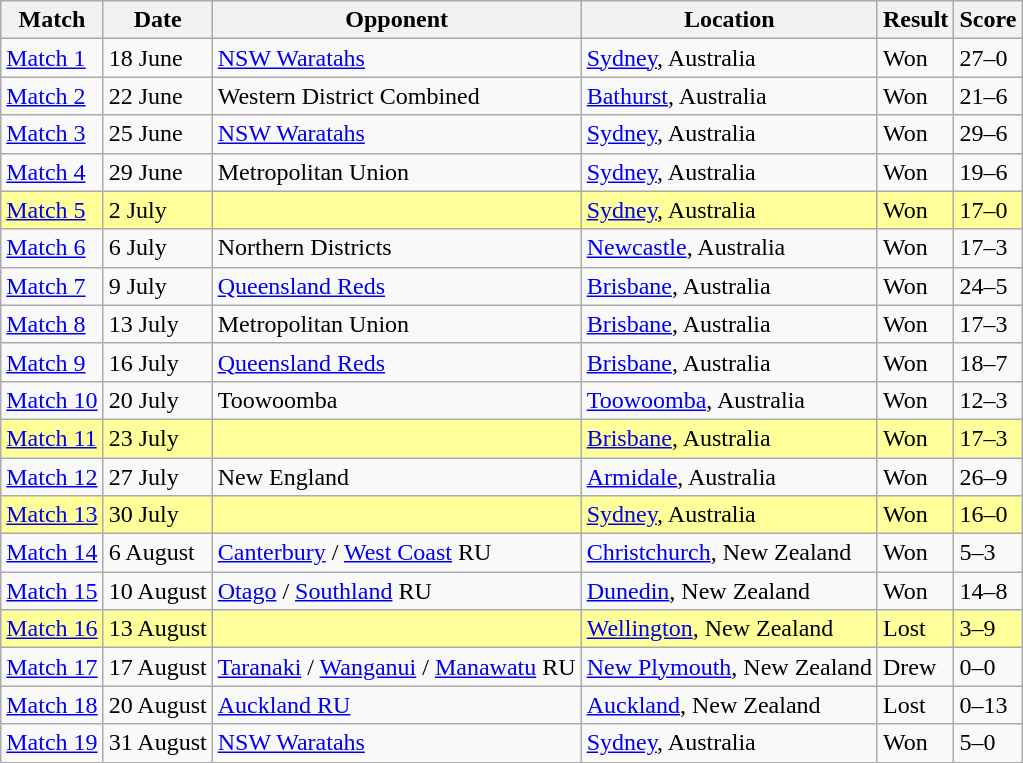<table class="wikitable sortable" style=>
<tr>
<th>Match</th>
<th>Date</th>
<th>Opponent</th>
<th>Location</th>
<th>Result</th>
<th>Score</th>
</tr>
<tr>
<td><a href='#'>Match 1</a></td>
<td>18 June</td>
<td><a href='#'>NSW Waratahs</a></td>
<td><a href='#'>Sydney</a>, Australia</td>
<td>Won</td>
<td>27–0</td>
</tr>
<tr>
<td><a href='#'>Match 2</a></td>
<td>22 June</td>
<td>Western District Combined</td>
<td><a href='#'>Bathurst</a>, Australia</td>
<td>Won</td>
<td>21–6</td>
</tr>
<tr>
<td><a href='#'>Match 3</a></td>
<td>25 June</td>
<td><a href='#'>NSW Waratahs</a></td>
<td><a href='#'>Sydney</a>, Australia</td>
<td>Won</td>
<td>29–6</td>
</tr>
<tr>
<td><a href='#'>Match 4</a></td>
<td>29 June</td>
<td>Metropolitan Union</td>
<td><a href='#'>Sydney</a>, Australia</td>
<td>Won</td>
<td>19–6</td>
</tr>
<tr bgcolor=#ffff99>
<td><a href='#'>Match 5</a></td>
<td>2 July</td>
<td></td>
<td><a href='#'>Sydney</a>, Australia</td>
<td>Won</td>
<td>17–0</td>
</tr>
<tr>
<td><a href='#'>Match 6</a></td>
<td>6 July</td>
<td>Northern Districts</td>
<td><a href='#'>Newcastle</a>, Australia</td>
<td>Won</td>
<td>17–3</td>
</tr>
<tr>
<td><a href='#'>Match 7</a></td>
<td>9 July</td>
<td><a href='#'>Queensland Reds</a></td>
<td><a href='#'>Brisbane</a>, Australia</td>
<td>Won</td>
<td>24–5</td>
</tr>
<tr>
<td><a href='#'>Match 8</a></td>
<td>13 July</td>
<td>Metropolitan Union</td>
<td><a href='#'>Brisbane</a>, Australia</td>
<td>Won</td>
<td>17–3</td>
</tr>
<tr>
<td><a href='#'>Match 9</a></td>
<td>16 July</td>
<td><a href='#'>Queensland Reds</a></td>
<td><a href='#'>Brisbane</a>, Australia</td>
<td>Won</td>
<td>18–7</td>
</tr>
<tr>
<td><a href='#'>Match 10</a></td>
<td>20 July</td>
<td>Toowoomba</td>
<td><a href='#'>Toowoomba</a>, Australia</td>
<td>Won</td>
<td>12–3</td>
</tr>
<tr bgcolor=#ffff99>
<td><a href='#'>Match 11</a></td>
<td>23 July</td>
<td></td>
<td><a href='#'>Brisbane</a>, Australia</td>
<td>Won</td>
<td>17–3</td>
</tr>
<tr>
<td><a href='#'>Match 12</a></td>
<td>27 July</td>
<td>New England</td>
<td><a href='#'>Armidale</a>, Australia</td>
<td>Won</td>
<td>26–9</td>
</tr>
<tr bgcolor=#ffff99>
<td><a href='#'>Match 13</a></td>
<td>30 July</td>
<td></td>
<td><a href='#'>Sydney</a>, Australia</td>
<td>Won</td>
<td>16–0</td>
</tr>
<tr>
<td><a href='#'>Match 14</a></td>
<td>6 August</td>
<td><a href='#'>Canterbury</a> / <a href='#'>West Coast</a> RU</td>
<td><a href='#'>Christchurch</a>, New Zealand</td>
<td>Won</td>
<td>5–3</td>
</tr>
<tr>
<td><a href='#'>Match 15</a></td>
<td>10 August</td>
<td><a href='#'>Otago</a> / <a href='#'>Southland</a> RU</td>
<td><a href='#'>Dunedin</a>, New Zealand</td>
<td>Won</td>
<td>14–8</td>
</tr>
<tr bgcolor=#ffff99>
<td><a href='#'>Match 16</a></td>
<td>13 August</td>
<td></td>
<td><a href='#'>Wellington</a>, New Zealand</td>
<td>Lost</td>
<td>3–9</td>
</tr>
<tr>
<td><a href='#'>Match 17</a></td>
<td>17 August</td>
<td><a href='#'>Taranaki</a> / <a href='#'>Wanganui</a> / <a href='#'>Manawatu</a> RU</td>
<td><a href='#'>New Plymouth</a>, New Zealand</td>
<td>Drew</td>
<td>0–0</td>
</tr>
<tr>
<td><a href='#'>Match 18</a></td>
<td>20 August</td>
<td><a href='#'>Auckland RU</a></td>
<td><a href='#'>Auckland</a>, New Zealand</td>
<td>Lost</td>
<td>0–13</td>
</tr>
<tr>
<td><a href='#'>Match 19</a></td>
<td>31 August</td>
<td><a href='#'>NSW Waratahs</a></td>
<td><a href='#'>Sydney</a>, Australia</td>
<td>Won</td>
<td>5–0</td>
</tr>
</table>
